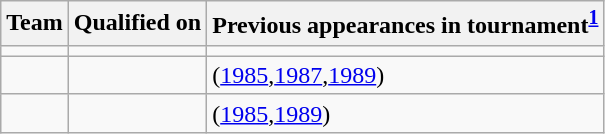<table class="wikitable sortable" style="text-align: left;">
<tr>
<th>Team</th>
<th>Qualified on</th>
<th>Previous appearances in tournament<sup><strong><a href='#'>1</a></strong></sup></th>
</tr>
<tr>
<td></td>
<td></td>
<td></td>
</tr>
<tr>
<td></td>
<td></td>
<td> (<a href='#'>1985</a>,<a href='#'>1987</a>,<a href='#'>1989</a>)</td>
</tr>
<tr>
<td></td>
<td></td>
<td> (<a href='#'>1985</a>,<a href='#'>1989</a>)</td>
</tr>
</table>
